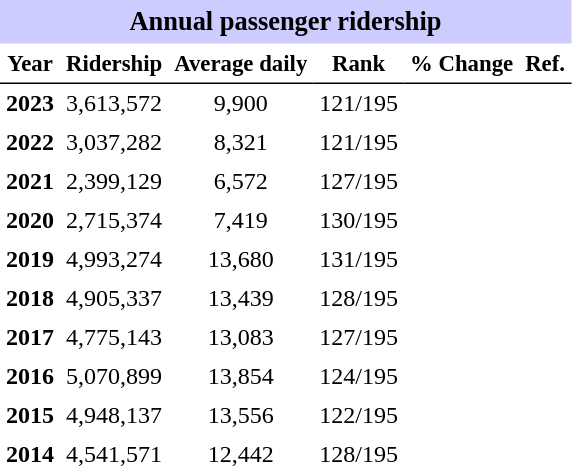<table class="toccolours" cellpadding="4" cellspacing="0" style="text-align:right;">
<tr>
<th colspan="6"  style="background-color:#ccf; background-color:#ccf; font-size:110%; text-align:center;">Annual passenger ridership</th>
</tr>
<tr style="font-size:95%; text-align:center">
<th style="border-bottom:1px solid black">Year</th>
<th style="border-bottom:1px solid black">Ridership</th>
<th style="border-bottom:1px solid black">Average daily</th>
<th style="border-bottom:1px solid black">Rank</th>
<th style="border-bottom:1px solid black">% Change</th>
<th style="border-bottom:1px solid black">Ref.</th>
</tr>
<tr style="text-align:center;">
<td><strong>2023</strong></td>
<td>3,613,572</td>
<td>9,900</td>
<td>121/195</td>
<td></td>
<td></td>
</tr>
<tr style="text-align:center;">
<td><strong>2022</strong></td>
<td>3,037,282</td>
<td>8,321</td>
<td>121/195</td>
<td></td>
<td></td>
</tr>
<tr style="text-align:center;">
<td><strong>2021</strong></td>
<td>2,399,129</td>
<td>6,572</td>
<td>127/195</td>
<td></td>
<td></td>
</tr>
<tr style="text-align:center;">
<td><strong>2020</strong></td>
<td>2,715,374</td>
<td>7,419</td>
<td>130/195</td>
<td></td>
<td></td>
</tr>
<tr style="text-align:center;">
<td><strong>2019</strong></td>
<td>4,993,274</td>
<td>13,680</td>
<td>131/195</td>
<td></td>
<td></td>
</tr>
<tr style="text-align:center;">
<td><strong>2018</strong></td>
<td>4,905,337</td>
<td>13,439</td>
<td>128/195</td>
<td></td>
<td></td>
</tr>
<tr style="text-align:center;">
<td><strong>2017</strong></td>
<td>4,775,143</td>
<td>13,083</td>
<td>127/195</td>
<td></td>
<td></td>
</tr>
<tr style="text-align:center;">
<td><strong>2016</strong></td>
<td>5,070,899</td>
<td>13,854</td>
<td>124/195</td>
<td></td>
<td></td>
</tr>
<tr style="text-align:center;">
<td><strong>2015</strong></td>
<td>4,948,137</td>
<td>13,556</td>
<td>122/195</td>
<td></td>
<td></td>
</tr>
<tr style="text-align:center;">
<td><strong>2014</strong></td>
<td>4,541,571</td>
<td>12,442</td>
<td>128/195</td>
<td></td>
<td></td>
</tr>
</table>
